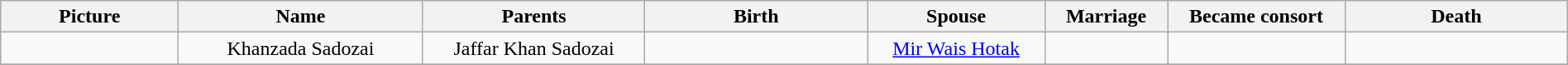<table width=100% class="wikitable">
<tr>
<th width = "8%">Picture</th>
<th width = "11%">Name</th>
<th width = "10%">Parents</th>
<th width = "10%">Birth</th>
<th width = "8%">Spouse</th>
<th width = "5%">Marriage</th>
<th width = "8%">Became consort</th>
<th width = "10%">Death</th>
</tr>
<tr>
<td align="center"></td>
<td align="center">Khanzada Sadozai</td>
<td align="center">Jaffar Khan Sadozai</td>
<td align="center"></td>
<td align="center"><a href='#'>Mir Wais Hotak</a></td>
<td align="center"></td>
<td align="center"></td>
<td align="center"></td>
</tr>
<tr>
</tr>
</table>
